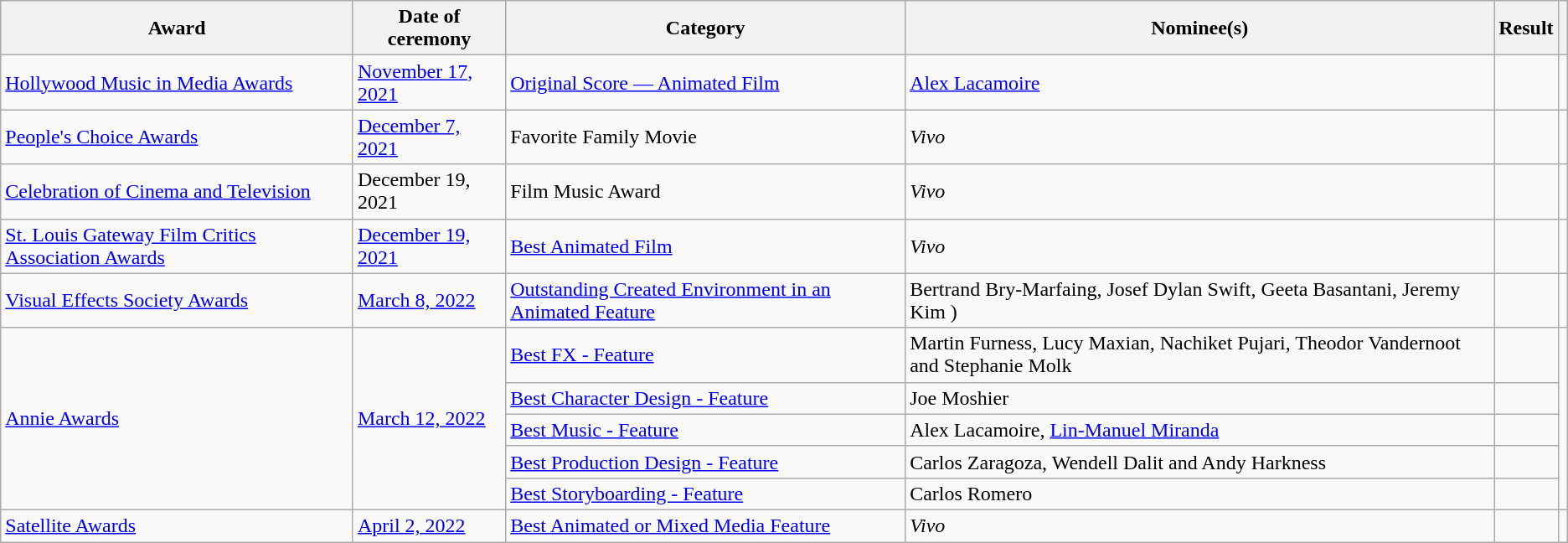<table class="wikitable">
<tr>
<th>Award</th>
<th>Date of ceremony</th>
<th>Category</th>
<th>Nominee(s)</th>
<th>Result</th>
<th></th>
</tr>
<tr>
<td><a href='#'>Hollywood Music in Media Awards</a></td>
<td><a href='#'>November 17, 2021</a></td>
<td><a href='#'>Original Score — Animated Film</a></td>
<td><a href='#'>Alex Lacamoire</a></td>
<td></td>
<td style="text-align:center;"></td>
</tr>
<tr>
<td><a href='#'>People's Choice Awards</a></td>
<td><a href='#'>December 7, 2021</a></td>
<td>Favorite Family Movie</td>
<td><em>Vivo</em></td>
<td></td>
<td style="text-align:center;"></td>
</tr>
<tr>
<td><a href='#'>Celebration of Cinema and Television</a></td>
<td>December 19, 2021</td>
<td>Film Music Award</td>
<td><em>Vivo</em></td>
<td></td>
<td style="text-align:center;"></td>
</tr>
<tr>
<td><a href='#'>St. Louis Gateway Film Critics Association Awards</a></td>
<td><a href='#'>December 19, 2021</a></td>
<td><a href='#'>Best Animated Film</a></td>
<td><em>Vivo</em></td>
<td></td>
<td style="text-align:center;"></td>
</tr>
<tr>
<td><a href='#'>Visual Effects Society Awards</a></td>
<td><a href='#'>March 8, 2022</a></td>
<td><a href='#'>Outstanding Created Environment in an Animated Feature</a></td>
<td>Bertrand Bry-Marfaing, Josef Dylan Swift, Geeta Basantani, Jeremy Kim )</td>
<td></td>
<td style="text-align:center;"></td>
</tr>
<tr>
<td rowspan="5"><a href='#'>Annie Awards</a></td>
<td rowspan="5"><a href='#'>March 12, 2022</a></td>
<td><a href='#'>Best FX - Feature</a></td>
<td>Martin Furness, Lucy Maxian, Nachiket Pujari, Theodor Vandernoot and Stephanie Molk</td>
<td></td>
<td rowspan="5" style="text-align:center;"></td>
</tr>
<tr>
<td><a href='#'>Best Character Design - Feature</a></td>
<td>Joe Moshier</td>
<td></td>
</tr>
<tr>
<td><a href='#'>Best Music - Feature</a></td>
<td>Alex Lacamoire, <a href='#'>Lin-Manuel Miranda</a></td>
<td></td>
</tr>
<tr>
<td><a href='#'>Best Production Design - Feature</a></td>
<td>Carlos Zaragoza, Wendell Dalit and Andy Harkness</td>
<td></td>
</tr>
<tr>
<td><a href='#'>Best Storyboarding - Feature</a></td>
<td>Carlos Romero</td>
<td></td>
</tr>
<tr>
<td><a href='#'>Satellite Awards</a></td>
<td><a href='#'>April 2, 2022</a></td>
<td><a href='#'>Best Animated or Mixed Media Feature</a></td>
<td><em>Vivo</em></td>
<td></td>
<td style="text-align:center;"></td>
</tr>
</table>
